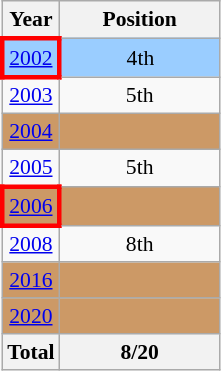<table class="wikitable" style="text-align: center;font-size:90%;">
<tr>
<th>Year</th>
<th width="100">Position</th>
</tr>
<tr style="background:#9acdff;">
<td style="border: 3px solid red"> <a href='#'>2002</a></td>
<td>4th</td>
</tr>
<tr>
<td> <a href='#'>2003</a></td>
<td>5th</td>
</tr>
<tr bgcolor=cc9966>
<td> <a href='#'>2004</a></td>
<td></td>
</tr>
<tr>
<td> <a href='#'>2005</a></td>
<td>5th</td>
</tr>
<tr bgcolor=cc9966>
<td style="border: 3px solid red"> <a href='#'>2006</a></td>
<td></td>
</tr>
<tr>
<td> <a href='#'>2008</a></td>
<td>8th</td>
</tr>
<tr bgcolor=cc9966>
<td> <a href='#'>2016</a></td>
<td></td>
</tr>
<tr bgcolor=cc9966>
<td> <a href='#'>2020</a></td>
<td></td>
</tr>
<tr>
<th>Total</th>
<th>8/20</th>
</tr>
</table>
